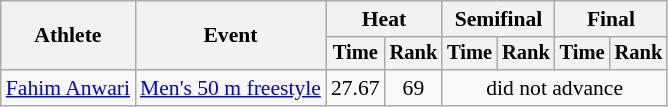<table class=wikitable style="font-size:90%">
<tr>
<th rowspan="2">Athlete</th>
<th rowspan="2">Event</th>
<th colspan="2">Heat</th>
<th colspan="2">Semifinal</th>
<th colspan="2">Final</th>
</tr>
<tr style="font-size:95%">
<th>Time</th>
<th>Rank</th>
<th>Time</th>
<th>Rank</th>
<th>Time</th>
<th>Rank</th>
</tr>
<tr align=center>
<td align=left><a href='#'>Fahim Anwari</a></td>
<td align=left><a href='#'>Men's 50 m freestyle</a></td>
<td>27.67</td>
<td>69</td>
<td colspan="4">did not advance</td>
</tr>
</table>
